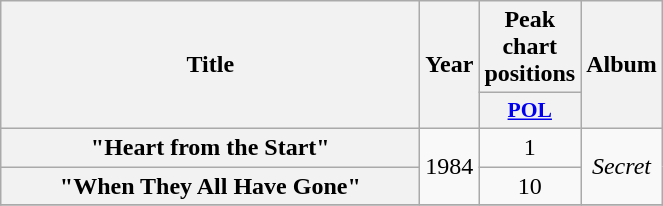<table class="wikitable plainrowheaders" style="text-align:center;">
<tr>
<th rowspan="2" scope="col" style="width:17em;">Title</th>
<th rowspan="2" scope="col" style="width:2em;">Year</th>
<th colspan="1">Peak chart positions</th>
<th rowspan="2">Album</th>
</tr>
<tr>
<th scope="col" style="width:2em;font-size:90%;"><a href='#'>POL</a><br></th>
</tr>
<tr>
<th scope="row">"Heart from the Start"</th>
<td rowspan="2">1984</td>
<td>1</td>
<td rowspan="2"><em>Secret</em></td>
</tr>
<tr>
<th scope="row">"When They All Have Gone"</th>
<td>10</td>
</tr>
<tr>
</tr>
</table>
